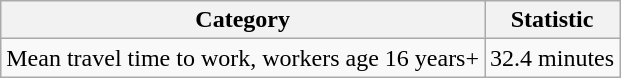<table class="wikitable mw-collapsible">
<tr>
<th>Category</th>
<th>Statistic</th>
</tr>
<tr>
<td>Mean travel time to work, workers age 16 years+</td>
<td>32.4 minutes</td>
</tr>
</table>
